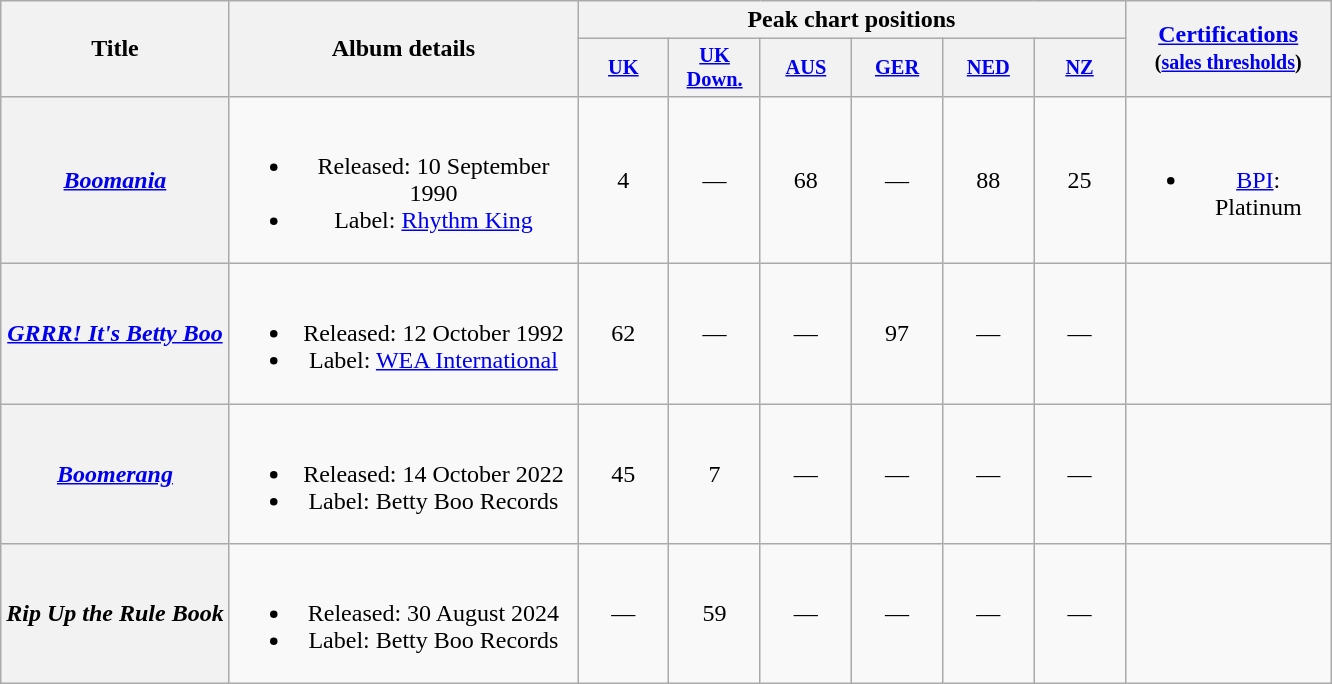<table class="wikitable plainrowheaders" style="text-align:center;">
<tr>
<th rowspan="2">Title</th>
<th rowspan="2" style="width:225px;">Album details</th>
<th colspan="6">Peak chart positions</th>
<th rowspan="2" style="width:130px;"><a href='#'>Certifications</a><br><small>(<a href='#'>sales thresholds</a>)</small></th>
</tr>
<tr>
<th style="width:4em;font-size:85%"><a href='#'>UK</a><br></th>
<th style="width:4em;font-size:85%"><a href='#'>UK<br>Down.</a><br></th>
<th style="width:4em;font-size:85%"><a href='#'>AUS</a><br></th>
<th style="width:4em;font-size:85%"><a href='#'>GER</a><br></th>
<th style="width:4em;font-size:85%"><a href='#'>NED</a><br></th>
<th style="width:4em;font-size:85%"><a href='#'>NZ</a><br></th>
</tr>
<tr>
<th scope="row"><em><a href='#'>Boomania</a></em></th>
<td><br><ul><li>Released: 10 September 1990</li><li>Label: <a href='#'>Rhythm King</a></li></ul></td>
<td>4</td>
<td>—</td>
<td>68</td>
<td>—</td>
<td>88</td>
<td>25</td>
<td><br><ul><li><a href='#'>BPI</a>: Platinum</li></ul></td>
</tr>
<tr>
<th scope="row"><em><a href='#'>GRRR! It's Betty Boo</a></em></th>
<td><br><ul><li>Released: 12 October 1992</li><li>Label: <a href='#'>WEA International</a></li></ul></td>
<td>62</td>
<td>—</td>
<td>—</td>
<td>97</td>
<td>—</td>
<td>—</td>
<td></td>
</tr>
<tr>
<th scope="row"><em><a href='#'>Boomerang</a></em></th>
<td><br><ul><li>Released: 14 October 2022</li><li>Label: Betty Boo Records</li></ul></td>
<td>45</td>
<td>7</td>
<td>—</td>
<td>—</td>
<td>—</td>
<td>—</td>
<td></td>
</tr>
<tr>
<th scope="row"><em>Rip Up the Rule Book</em></th>
<td><br><ul><li>Released: 30 August 2024 </li><li>Label: Betty Boo Records</li></ul></td>
<td>—</td>
<td>59</td>
<td>—</td>
<td>—</td>
<td>—</td>
<td>—</td>
<td></td>
</tr>
</table>
